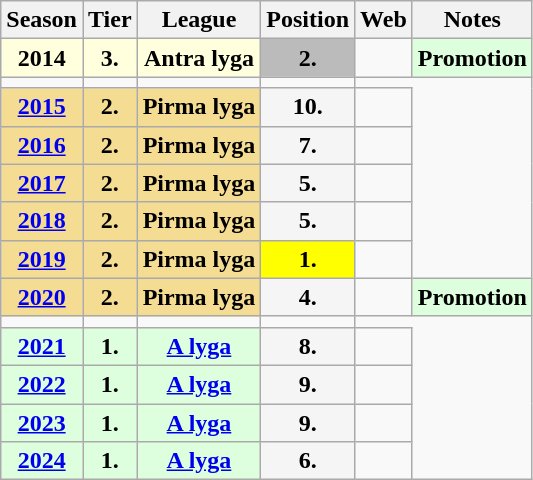<table class="wikitable">
<tr>
<th>Season</th>
<th>Tier</th>
<th>League</th>
<th>Position</th>
<th>Web</th>
<th>Notes</th>
</tr>
<tr>
<td bgcolor="#ffffdd" style="text-align:center;"><strong>2014</strong></td>
<td bgcolor="#ffffdd" style="text-align:center;"><strong>3.</strong></td>
<td bgcolor="#ffffdd" style="text-align:center;"><strong>Antra lyga</strong></td>
<td bgcolor="#BBBBBB" style="text-align:center;"><strong>2.</strong></td>
<td></td>
<td bgcolor="#DDFFDD" style="text-align:center;"> <strong>Promotion</strong></td>
</tr>
<tr>
<td></td>
<td></td>
<td></td>
<td></td>
</tr>
<tr>
<td bgcolor="#F4DC93" style="text-align:center;"><strong><a href='#'>2015</a></strong></td>
<td bgcolor="#F4DC93" style="text-align:center;"><strong>2.</strong></td>
<td bgcolor="#F4DC93" style="text-align:center;"><strong>Pirma lyga</strong></td>
<td bgcolor="#F5F5F5" style="text-align:center;"><strong>10.</strong></td>
<td></td>
</tr>
<tr>
<td bgcolor="#F4DC93" style="text-align:center;"><strong><a href='#'>2016</a></strong></td>
<td bgcolor="#F4DC93" style="text-align:center;"><strong>2.</strong></td>
<td bgcolor="#F4DC93" style="text-align:center;"><strong>Pirma lyga</strong></td>
<td bgcolor="#F5F5F5" style="text-align:center;"><strong>7.</strong></td>
<td></td>
</tr>
<tr>
<td bgcolor="#F4DC93" style="text-align:center;"><strong><a href='#'>2017</a></strong></td>
<td bgcolor="#F4DC93" style="text-align:center;"><strong>2.</strong></td>
<td bgcolor="#F4DC93" style="text-align:center;"><strong>Pirma lyga</strong></td>
<td bgcolor="#F5F5F5" style="text-align:center;"><strong>5.</strong></td>
<td></td>
</tr>
<tr>
<td bgcolor="#F4DC93" style="text-align:center;"><strong><a href='#'>2018</a></strong></td>
<td bgcolor="#F4DC93" style="text-align:center;"><strong>2.</strong></td>
<td bgcolor="#F4DC93" style="text-align:center;"><strong>Pirma lyga</strong></td>
<td bgcolor="#F5F5F5" style="text-align:center;"><strong>5.</strong></td>
<td></td>
</tr>
<tr>
<td bgcolor="#F4DC93" style="text-align:center;"><strong><a href='#'>2019</a></strong></td>
<td bgcolor="#F4DC93" style="text-align:center;"><strong>2.</strong></td>
<td bgcolor="#F4DC93" style="text-align:center;"><strong>Pirma lyga</strong></td>
<td bgcolor="#FFFF00" style="text-align:center;"><strong>1.</strong></td>
<td></td>
</tr>
<tr>
<td bgcolor="#F4DC93" style="text-align:center;"><strong><a href='#'>2020</a></strong></td>
<td bgcolor="#F4DC93" style="text-align:center;"><strong>2.</strong></td>
<td bgcolor="#F4DC93" style="text-align:center;"><strong>Pirma lyga</strong></td>
<td bgcolor="#F5F5F5" style="text-align:center;"><strong>4.</strong></td>
<td></td>
<td bgcolor="#DDFFDD" style="text-align:center;"> <strong>Promotion</strong></td>
</tr>
<tr>
<td></td>
<td></td>
<td></td>
<td></td>
</tr>
<tr>
<td bgcolor="#DDFFDD" style="text-align:center;"><strong><a href='#'>2021</a></strong></td>
<td bgcolor="#DDFFDD" style="text-align:center;"><strong>1.</strong></td>
<td bgcolor="#DDFFDD" style="text-align:center;"><strong><a href='#'>A lyga</a></strong></td>
<td bgcolor="#F5F5F5" style="text-align:center;"><strong>8.</strong></td>
<td></td>
</tr>
<tr>
<td bgcolor="#DDFFDD" style="text-align:center;"><strong><a href='#'>2022</a></strong></td>
<td bgcolor="#DDFFDD" style="text-align:center;"><strong>1.</strong></td>
<td bgcolor="#DDFFDD" style="text-align:center;"><strong><a href='#'>A lyga</a></strong></td>
<td bgcolor="#F5F5F5" style="text-align:center;"><strong>9.</strong></td>
<td></td>
</tr>
<tr>
<td bgcolor="#DDFFDD" style="text-align:center;"><strong><a href='#'>2023</a></strong></td>
<td bgcolor="#DDFFDD" style="text-align:center;"><strong>1.</strong></td>
<td bgcolor="#DDFFDD" style="text-align:center;"><strong><a href='#'>A lyga</a></strong></td>
<td bgcolor="#F5F5F5" style="text-align:center;"><strong>9.</strong></td>
<td></td>
</tr>
<tr>
<td bgcolor="#DDFFDD" style="text-align:center;"><strong><a href='#'>2024</a></strong></td>
<td bgcolor="#DDFFDD" style="text-align:center;"><strong>1.</strong></td>
<td bgcolor="#DDFFDD" style="text-align:center;"><strong><a href='#'>A lyga</a></strong></td>
<td bgcolor="#F5F5F5" style="text-align:center;"><strong>6.</strong></td>
<td></td>
</tr>
</table>
